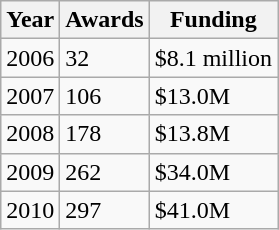<table class="wikitable">
<tr>
<th>Year</th>
<th>Awards</th>
<th>Funding</th>
</tr>
<tr>
<td>2006</td>
<td>32</td>
<td>$8.1 million</td>
</tr>
<tr>
<td>2007</td>
<td>106</td>
<td>$13.0M</td>
</tr>
<tr>
<td>2008</td>
<td>178</td>
<td>$13.8M</td>
</tr>
<tr>
<td>2009</td>
<td>262</td>
<td>$34.0M</td>
</tr>
<tr>
<td>2010</td>
<td>297</td>
<td>$41.0M</td>
</tr>
</table>
